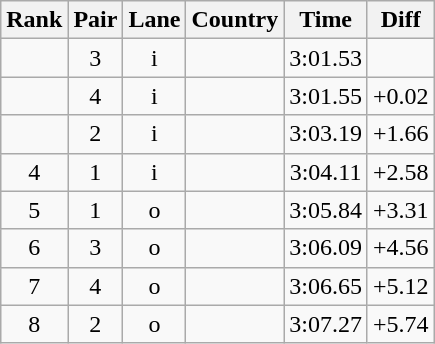<table class="wikitable sortable" style="text-align:center">
<tr>
<th>Rank</th>
<th>Pair</th>
<th>Lane</th>
<th>Country</th>
<th>Time</th>
<th>Diff</th>
</tr>
<tr>
<td></td>
<td>3</td>
<td>i</td>
<td align=left></td>
<td>3:01.53</td>
<td></td>
</tr>
<tr>
<td></td>
<td>4</td>
<td>i</td>
<td align=left></td>
<td>3:01.55</td>
<td>+0.02</td>
</tr>
<tr>
<td></td>
<td>2</td>
<td>i</td>
<td align=left></td>
<td>3:03.19</td>
<td>+1.66</td>
</tr>
<tr>
<td>4</td>
<td>1</td>
<td>i</td>
<td align=left></td>
<td>3:04.11</td>
<td>+2.58</td>
</tr>
<tr>
<td>5</td>
<td>1</td>
<td>o</td>
<td align=left></td>
<td>3:05.84</td>
<td>+3.31</td>
</tr>
<tr>
<td>6</td>
<td>3</td>
<td>o</td>
<td align=left></td>
<td>3:06.09</td>
<td>+4.56</td>
</tr>
<tr>
<td>7</td>
<td>4</td>
<td>o</td>
<td align=left></td>
<td>3:06.65</td>
<td>+5.12</td>
</tr>
<tr>
<td>8</td>
<td>2</td>
<td>o</td>
<td align=left></td>
<td>3:07.27</td>
<td>+5.74</td>
</tr>
</table>
